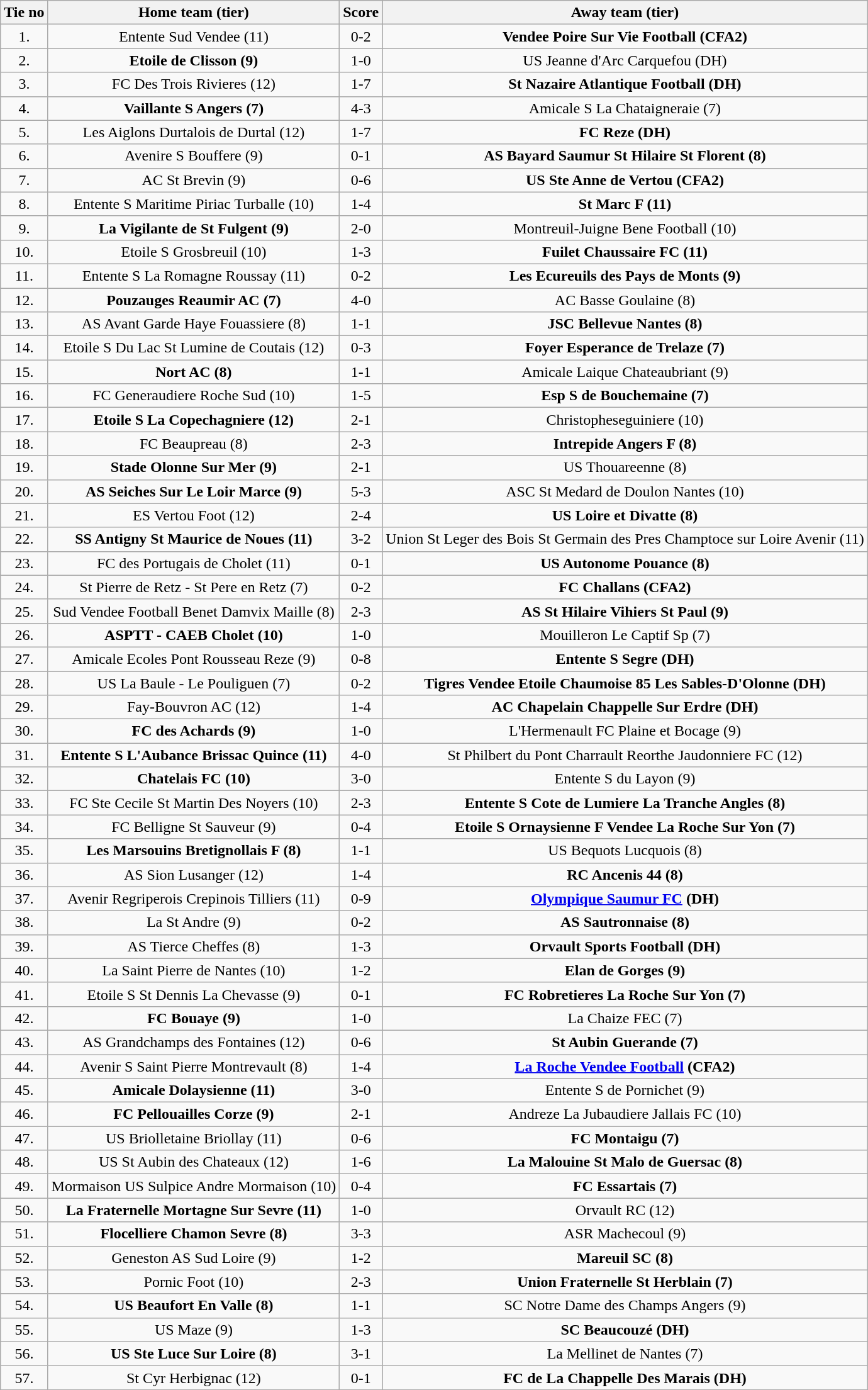<table class="wikitable" style="text-align: center">
<tr>
<th>Tie no</th>
<th>Home team (tier)</th>
<th>Score</th>
<th>Away team (tier)</th>
</tr>
<tr>
<td>1.</td>
<td>Entente Sud Vendee (11)</td>
<td>0-2</td>
<td><strong>Vendee Poire Sur Vie Football (CFA2)</strong></td>
</tr>
<tr>
<td>2.</td>
<td><strong>Etoile de Clisson (9)</strong></td>
<td>1-0</td>
<td>US Jeanne d'Arc Carquefou (DH)</td>
</tr>
<tr>
<td>3.</td>
<td>FC Des Trois Rivieres (12)</td>
<td>1-7</td>
<td><strong>St Nazaire Atlantique Football (DH)</strong></td>
</tr>
<tr>
<td>4.</td>
<td><strong>Vaillante S Angers (7)</strong></td>
<td>4-3</td>
<td>Amicale S La Chataigneraie (7)</td>
</tr>
<tr>
<td>5.</td>
<td>Les Aiglons Durtalois de Durtal (12)</td>
<td>1-7</td>
<td><strong>FC Reze (DH)</strong></td>
</tr>
<tr>
<td>6.</td>
<td>Avenire S Bouffere (9)</td>
<td>0-1 </td>
<td><strong>AS Bayard Saumur St Hilaire St Florent (8)</strong></td>
</tr>
<tr>
<td>7.</td>
<td>AC St Brevin (9)</td>
<td>0-6</td>
<td><strong>US Ste Anne de Vertou (CFA2)</strong></td>
</tr>
<tr>
<td>8.</td>
<td>Entente S Maritime Piriac Turballe (10)</td>
<td>1-4</td>
<td><strong>St Marc F (11)</strong></td>
</tr>
<tr>
<td>9.</td>
<td><strong>La Vigilante de St Fulgent (9)</strong></td>
<td>2-0</td>
<td>Montreuil-Juigne Bene Football (10)</td>
</tr>
<tr>
<td>10.</td>
<td>Etoile S Grosbreuil (10)</td>
<td>1-3</td>
<td><strong>Fuilet Chaussaire FC (11)</strong></td>
</tr>
<tr>
<td>11.</td>
<td>Entente S La Romagne Roussay (11)</td>
<td>0-2</td>
<td><strong>Les Ecureuils des Pays de Monts (9)</strong></td>
</tr>
<tr>
<td>12.</td>
<td><strong>Pouzauges Reaumir AC (7)</strong></td>
<td>4-0</td>
<td>AC Basse Goulaine (8)</td>
</tr>
<tr>
<td>13.</td>
<td>AS Avant Garde Haye Fouassiere (8)</td>
<td>1-1 </td>
<td><strong>JSC Bellevue Nantes (8)</strong></td>
</tr>
<tr>
<td>14.</td>
<td>Etoile S Du Lac St Lumine de Coutais (12)</td>
<td>0-3</td>
<td><strong>Foyer Esperance de Trelaze (7)</strong></td>
</tr>
<tr>
<td>15.</td>
<td><strong>Nort AC (8)</strong></td>
<td>1-1 </td>
<td>Amicale Laique Chateaubriant (9)</td>
</tr>
<tr>
<td>16.</td>
<td>FC Generaudiere Roche Sud (10)</td>
<td>1-5</td>
<td><strong>Esp S de Bouchemaine (7)</strong></td>
</tr>
<tr>
<td>17.</td>
<td><strong>Etoile S La Copechagniere (12)</strong></td>
<td>2-1</td>
<td>Christopheseguiniere (10)</td>
</tr>
<tr>
<td>18.</td>
<td>FC Beaupreau (8)</td>
<td>2-3</td>
<td><strong>Intrepide Angers F (8)</strong></td>
</tr>
<tr>
<td>19.</td>
<td><strong>Stade Olonne Sur Mer (9)</strong></td>
<td>2-1</td>
<td>US Thouareenne (8)</td>
</tr>
<tr>
<td>20.</td>
<td><strong>AS Seiches Sur Le Loir Marce (9)</strong></td>
<td>5-3 </td>
<td>ASC St Medard de Doulon Nantes (10)</td>
</tr>
<tr>
<td>21.</td>
<td>ES Vertou Foot (12)</td>
<td>2-4 </td>
<td><strong>US Loire et Divatte (8)</strong></td>
</tr>
<tr>
<td>22.</td>
<td><strong>SS Antigny St Maurice de Noues (11)</strong></td>
<td>3-2 </td>
<td>Union St Leger des Bois St Germain des Pres Champtoce sur Loire Avenir (11)</td>
</tr>
<tr>
<td>23.</td>
<td>FC des Portugais de Cholet (11)</td>
<td>0-1</td>
<td><strong>US Autonome Pouance (8)</strong></td>
</tr>
<tr>
<td>24.</td>
<td>St Pierre de Retz - St Pere en Retz (7)</td>
<td>0-2</td>
<td><strong>FC Challans (CFA2)</strong></td>
</tr>
<tr>
<td>25.</td>
<td>Sud Vendee Football Benet Damvix Maille (8)</td>
<td>2-3 </td>
<td><strong>AS St Hilaire Vihiers St Paul (9)</strong></td>
</tr>
<tr>
<td>26.</td>
<td><strong>ASPTT - CAEB Cholet (10)</strong></td>
<td>1-0 </td>
<td>Mouilleron Le Captif Sp (7)</td>
</tr>
<tr>
<td>27.</td>
<td>Amicale Ecoles Pont Rousseau Reze  (9)</td>
<td>0-8</td>
<td><strong>Entente S Segre (DH)</strong></td>
</tr>
<tr>
<td>28.</td>
<td>US La Baule - Le Pouliguen (7)</td>
<td>0-2 </td>
<td><strong>Tigres Vendee Etoile Chaumoise 85 Les Sables-D'Olonne (DH)</strong></td>
</tr>
<tr>
<td>29.</td>
<td>Fay-Bouvron AC (12)</td>
<td>1-4 </td>
<td><strong>AC Chapelain Chappelle Sur Erdre (DH)</strong></td>
</tr>
<tr>
<td>30.</td>
<td><strong>FC des Achards (9)</strong></td>
<td>1-0</td>
<td>L'Hermenault FC Plaine et Bocage (9)</td>
</tr>
<tr>
<td>31.</td>
<td><strong>Entente S L'Aubance Brissac Quince (11)</strong></td>
<td>4-0</td>
<td>St Philbert du Pont Charrault Reorthe Jaudonniere FC (12)</td>
</tr>
<tr>
<td>32.</td>
<td><strong>Chatelais FC (10)</strong></td>
<td>3-0</td>
<td>Entente S du Layon (9)</td>
</tr>
<tr>
<td>33.</td>
<td>FC Ste Cecile St Martin Des Noyers (10)</td>
<td>2-3</td>
<td><strong>Entente S Cote de Lumiere La Tranche Angles (8)</strong></td>
</tr>
<tr>
<td>34.</td>
<td>FC Belligne St Sauveur (9)</td>
<td>0-4</td>
<td><strong>Etoile S Ornaysienne F Vendee La Roche Sur Yon (7)</strong></td>
</tr>
<tr>
<td>35.</td>
<td><strong>Les Marsouins Bretignollais F (8)</strong></td>
<td>1-1 </td>
<td>US Bequots Lucquois (8)</td>
</tr>
<tr>
<td>36.</td>
<td>AS Sion Lusanger (12)</td>
<td>1-4</td>
<td><strong>RC Ancenis 44 (8)</strong></td>
</tr>
<tr>
<td>37.</td>
<td>Avenir Regriperois Crepinois Tilliers (11)</td>
<td>0-9</td>
<td><strong><a href='#'>Olympique Saumur FC</a> (DH)</strong></td>
</tr>
<tr>
<td>38.</td>
<td>La St Andre (9)</td>
<td>0-2</td>
<td><strong>AS Sautronnaise (8)</strong></td>
</tr>
<tr>
<td>39.</td>
<td>AS Tierce Cheffes (8)</td>
<td>1-3</td>
<td><strong>Orvault Sports Football (DH)</strong></td>
</tr>
<tr>
<td>40.</td>
<td>La Saint Pierre de Nantes (10)</td>
<td>1-2</td>
<td><strong>Elan de Gorges (9)</strong></td>
</tr>
<tr>
<td>41.</td>
<td>Etoile S St Dennis La Chevasse (9)</td>
<td>0-1</td>
<td><strong>FC Robretieres La Roche Sur Yon (7)</strong></td>
</tr>
<tr>
<td>42.</td>
<td><strong>FC Bouaye (9)</strong></td>
<td>1-0</td>
<td>La Chaize FEC (7)</td>
</tr>
<tr>
<td>43.</td>
<td>AS Grandchamps des Fontaines (12)</td>
<td>0-6</td>
<td><strong>St Aubin Guerande (7)</strong></td>
</tr>
<tr>
<td>44.</td>
<td>Avenir S Saint Pierre Montrevault (8)</td>
<td>1-4</td>
<td><strong><a href='#'>La Roche Vendee Football</a> (CFA2)</strong></td>
</tr>
<tr>
<td>45.</td>
<td><strong>Amicale Dolaysienne (11)</strong></td>
<td>3-0</td>
<td>Entente S de Pornichet (9)</td>
</tr>
<tr>
<td>46.</td>
<td><strong>FC Pellouailles Corze (9)</strong></td>
<td>2-1</td>
<td>Andreze La Jubaudiere Jallais FC (10)</td>
</tr>
<tr>
<td>47.</td>
<td>US Briolletaine Briollay (11)</td>
<td>0-6</td>
<td><strong>FC Montaigu (7)</strong></td>
</tr>
<tr>
<td>48.</td>
<td>US St Aubin des Chateaux (12)</td>
<td>1-6</td>
<td><strong>La Malouine St Malo de Guersac (8)</strong></td>
</tr>
<tr>
<td>49.</td>
<td>Mormaison US Sulpice Andre Mormaison (10)</td>
<td>0-4</td>
<td><strong>FC Essartais (7)</strong></td>
</tr>
<tr>
<td>50.</td>
<td><strong>La Fraternelle Mortagne Sur Sevre (11)</strong></td>
<td>1-0</td>
<td>Orvault RC (12)</td>
</tr>
<tr>
<td>51.</td>
<td><strong>Flocelliere Chamon Sevre (8)</strong></td>
<td>3-3 </td>
<td>ASR Machecoul (9)</td>
</tr>
<tr>
<td>52.</td>
<td>Geneston AS Sud Loire (9)</td>
<td>1-2</td>
<td><strong>Mareuil SC (8)</strong></td>
</tr>
<tr>
<td>53.</td>
<td>Pornic Foot (10)</td>
<td>2-3</td>
<td><strong>Union Fraternelle St Herblain (7)</strong></td>
</tr>
<tr>
<td>54.</td>
<td><strong>US Beaufort En Valle (8)</strong></td>
<td>1-1 </td>
<td>SC Notre Dame des Champs Angers (9)</td>
</tr>
<tr>
<td>55.</td>
<td>US Maze (9)</td>
<td>1-3</td>
<td><strong>SC Beaucouzé (DH)</strong></td>
</tr>
<tr>
<td>56.</td>
<td><strong>US Ste Luce Sur Loire (8)</strong></td>
<td>3-1</td>
<td>La Mellinet de Nantes (7)</td>
</tr>
<tr>
<td>57.</td>
<td>St Cyr Herbignac (12)</td>
<td>0-1</td>
<td><strong>FC de La Chappelle Des Marais (DH)</strong></td>
</tr>
</table>
